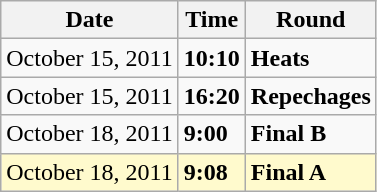<table class="wikitable">
<tr>
<th>Date</th>
<th>Time</th>
<th>Round</th>
</tr>
<tr>
<td>October 15, 2011</td>
<td><strong>10:10</strong></td>
<td><strong>Heats</strong></td>
</tr>
<tr>
<td>October 15, 2011</td>
<td><strong>16:20</strong></td>
<td><strong>Repechages</strong></td>
</tr>
<tr>
<td>October 18, 2011</td>
<td><strong>9:00</strong></td>
<td><strong>Final B</strong></td>
</tr>
<tr style=background:lemonchiffon>
<td>October 18, 2011</td>
<td><strong>9:08</strong></td>
<td><strong>Final A</strong></td>
</tr>
</table>
